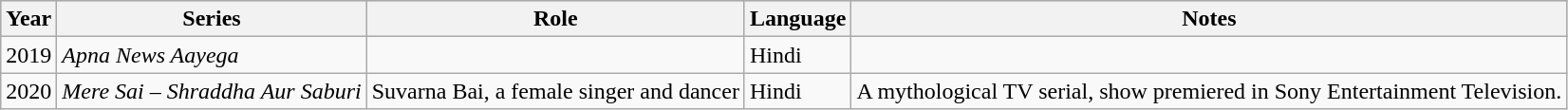<table class="wikitable sortable">
<tr style="background:#ccc; text-align:center;">
<th>Year</th>
<th>Series</th>
<th>Role</th>
<th>Language</th>
<th>Notes</th>
</tr>
<tr>
<td>2019</td>
<td><em>Apna News Aayega</em></td>
<td></td>
<td>Hindi</td>
<td></td>
</tr>
<tr>
<td>2020</td>
<td><em>Mere Sai – Shraddha Aur Saburi</em></td>
<td>Suvarna Bai, a female singer and dancer</td>
<td>Hindi</td>
<td>A mythological TV serial, show premiered in Sony Entertainment Television.</td>
</tr>
</table>
